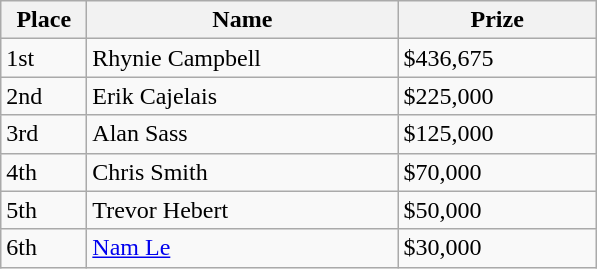<table class="wikitable">
<tr>
<th width="50">Place</th>
<th width="200">Name</th>
<th width="125">Prize</th>
</tr>
<tr>
<td>1st</td>
<td>Rhynie Campbell</td>
<td>$436,675</td>
</tr>
<tr>
<td>2nd</td>
<td>Erik Cajelais</td>
<td>$225,000</td>
</tr>
<tr>
<td>3rd</td>
<td>Alan Sass</td>
<td>$125,000</td>
</tr>
<tr>
<td>4th</td>
<td>Chris Smith</td>
<td>$70,000</td>
</tr>
<tr>
<td>5th</td>
<td>Trevor Hebert</td>
<td>$50,000</td>
</tr>
<tr>
<td>6th</td>
<td><a href='#'>Nam Le</a></td>
<td>$30,000</td>
</tr>
</table>
